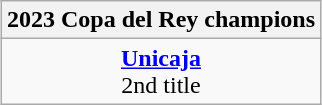<table class=wikitable style="text-align:center; margin:auto">
<tr>
<th>2023 Copa del Rey champions</th>
</tr>
<tr>
<td><strong><a href='#'>Unicaja</a></strong><br>2nd title</td>
</tr>
</table>
